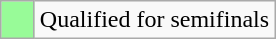<table class="wikitable">
<tr>
<td style="width:15px; background:#98fb98;"></td>
<td>Qualified for semifinals</td>
</tr>
</table>
